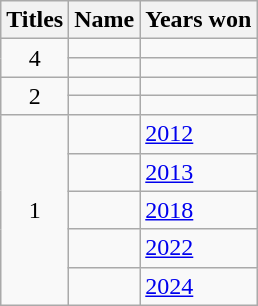<table class="wikitable style="font-size:100%; text-align: left; width:70%">
<tr>
<th>Titles</th>
<th>Name</th>
<th>Years won</th>
</tr>
<tr>
<td rowspan=2 align=center>4</td>
<td></td>
<td></td>
</tr>
<tr>
<td></td>
<td></td>
</tr>
<tr>
<td rowspan=2 align=center>2</td>
<td></td>
<td></td>
</tr>
<tr>
<td></td>
<td></td>
</tr>
<tr>
<td rowspan=5 align=center>1</td>
<td></td>
<td><a href='#'>2012</a></td>
</tr>
<tr>
<td></td>
<td><a href='#'>2013</a></td>
</tr>
<tr>
<td></td>
<td><a href='#'>2018</a></td>
</tr>
<tr>
<td></td>
<td><a href='#'>2022</a></td>
</tr>
<tr>
<td></td>
<td><a href='#'>2024</a></td>
</tr>
</table>
